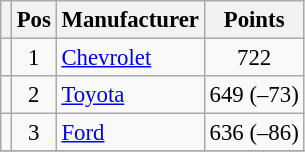<table class="wikitable" style="font-size: 95%;">
<tr>
<th></th>
<th>Pos</th>
<th>Manufacturer</th>
<th>Points</th>
</tr>
<tr>
<td align="left"></td>
<td style="text-align:center;">1</td>
<td><a href='#'>Chevrolet</a></td>
<td style="text-align:center;">722</td>
</tr>
<tr>
<td align="left"></td>
<td style="text-align:center;">2</td>
<td><a href='#'>Toyota</a></td>
<td style="text-align:center;">649 (–73)</td>
</tr>
<tr>
<td align="left"></td>
<td style="text-align:center;">3</td>
<td><a href='#'>Ford</a></td>
<td style="text-align:center;">636 (–86)</td>
</tr>
<tr class="sortbottom">
</tr>
</table>
